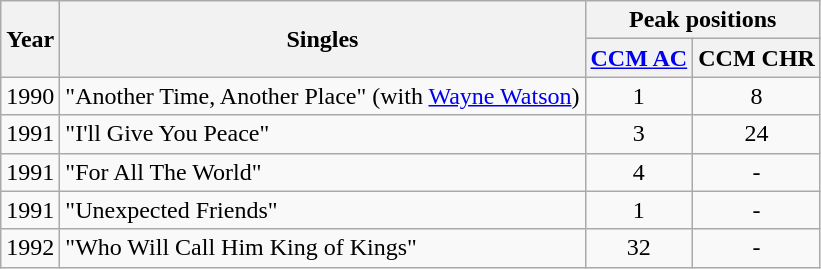<table class="wikitable">
<tr>
<th rowspan="2">Year</th>
<th rowspan="2">Singles</th>
<th colspan="2">Peak positions</th>
</tr>
<tr>
<th><a href='#'>CCM AC</a><br></th>
<th>CCM CHR<br></th>
</tr>
<tr>
<td>1990</td>
<td>"Another Time, Another Place" (with <a href='#'>Wayne Watson</a>)</td>
<td align="center">1</td>
<td align="center">8</td>
</tr>
<tr>
<td>1991</td>
<td>"I'll Give You Peace"</td>
<td align="center">3</td>
<td align="center">24</td>
</tr>
<tr>
<td>1991</td>
<td>"For All The World"</td>
<td align="center">4</td>
<td align="center">-</td>
</tr>
<tr>
<td>1991</td>
<td>"Unexpected Friends"</td>
<td align="center">1</td>
<td align="center">-</td>
</tr>
<tr>
<td>1992</td>
<td>"Who Will Call Him King of Kings"</td>
<td align="center">32</td>
<td align="center">-</td>
</tr>
</table>
